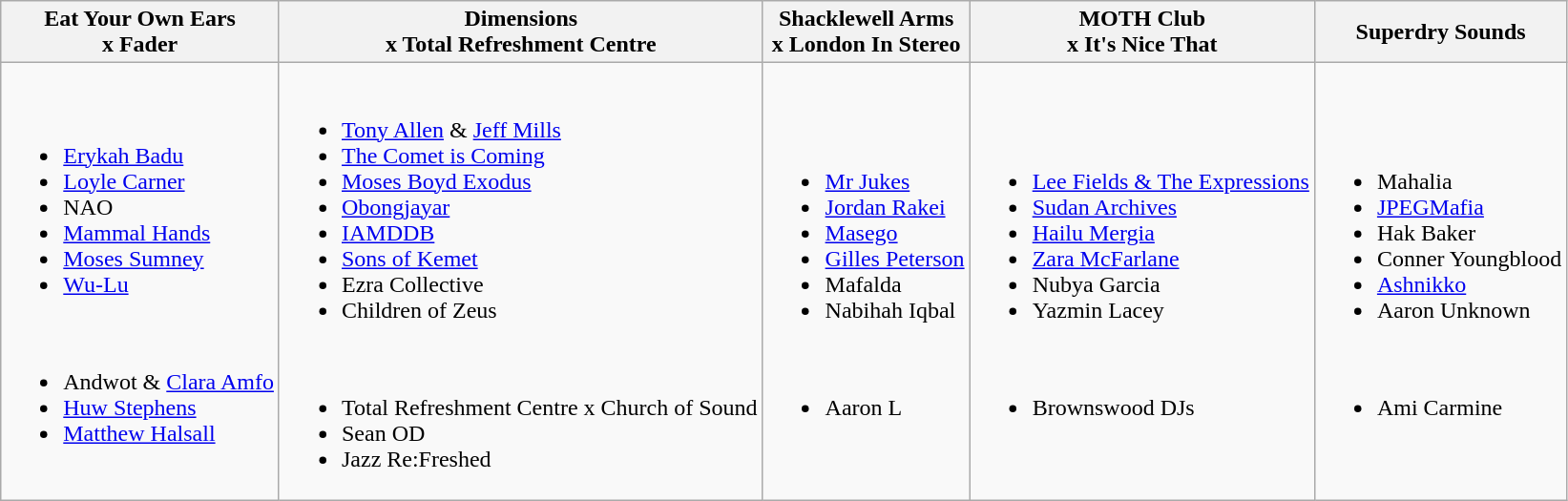<table class="wikitable">
<tr>
<th>Eat Your Own Ears<br>x Fader</th>
<th>Dimensions<br>x Total Refreshment Centre</th>
<th>Shacklewell Arms<br>x London In Stereo</th>
<th>MOTH Club<br>x It's Nice That</th>
<th>Superdry Sounds</th>
</tr>
<tr>
<td><br><ul><li><a href='#'>Erykah Badu</a></li><li><a href='#'>Loyle Carner</a></li><li>NAO</li><li><a href='#'>Mammal Hands</a></li><li><a href='#'>Moses Sumney</a></li><li><a href='#'>Wu-Lu</a></li></ul><br><ul><li>Andwot & <a href='#'>Clara Amfo</a></li><li><a href='#'>Huw Stephens</a></li><li><a href='#'>Matthew Halsall</a></li></ul></td>
<td><br><ul><li><a href='#'>Tony Allen</a> & <a href='#'>Jeff Mills</a></li><li><a href='#'>The Comet is Coming</a></li><li><a href='#'>Moses Boyd Exodus</a></li><li><a href='#'>Obongjayar</a></li><li><a href='#'>IAMDDB</a></li><li><a href='#'>Sons of Kemet</a></li><li>Ezra Collective</li><li>Children of Zeus</li></ul><br><ul><li>Total Refreshment Centre x Church of Sound</li><li>Sean OD</li><li>Jazz Re:Freshed</li></ul></td>
<td><br><ul><li><a href='#'>Mr Jukes</a></li><li><a href='#'>Jordan Rakei</a></li><li><a href='#'>Masego</a></li><li><a href='#'>Gilles Peterson</a></li><li>Mafalda</li><li>Nabihah Iqbal</li></ul><br><ul><li>Aaron L</li></ul></td>
<td><br><ul><li><a href='#'>Lee Fields & The Expressions</a></li><li><a href='#'>Sudan Archives</a></li><li><a href='#'>Hailu Mergia</a></li><li><a href='#'>Zara McFarlane</a></li><li>Nubya Garcia</li><li>Yazmin Lacey</li></ul><br><ul><li>Brownswood DJs</li></ul></td>
<td><br><ul><li>Mahalia</li><li><a href='#'>JPEGMafia</a></li><li>Hak Baker</li><li>Conner Youngblood</li><li><a href='#'>Ashnikko</a></li><li>Aaron Unknown</li></ul><br><ul><li>Ami Carmine</li></ul></td>
</tr>
</table>
